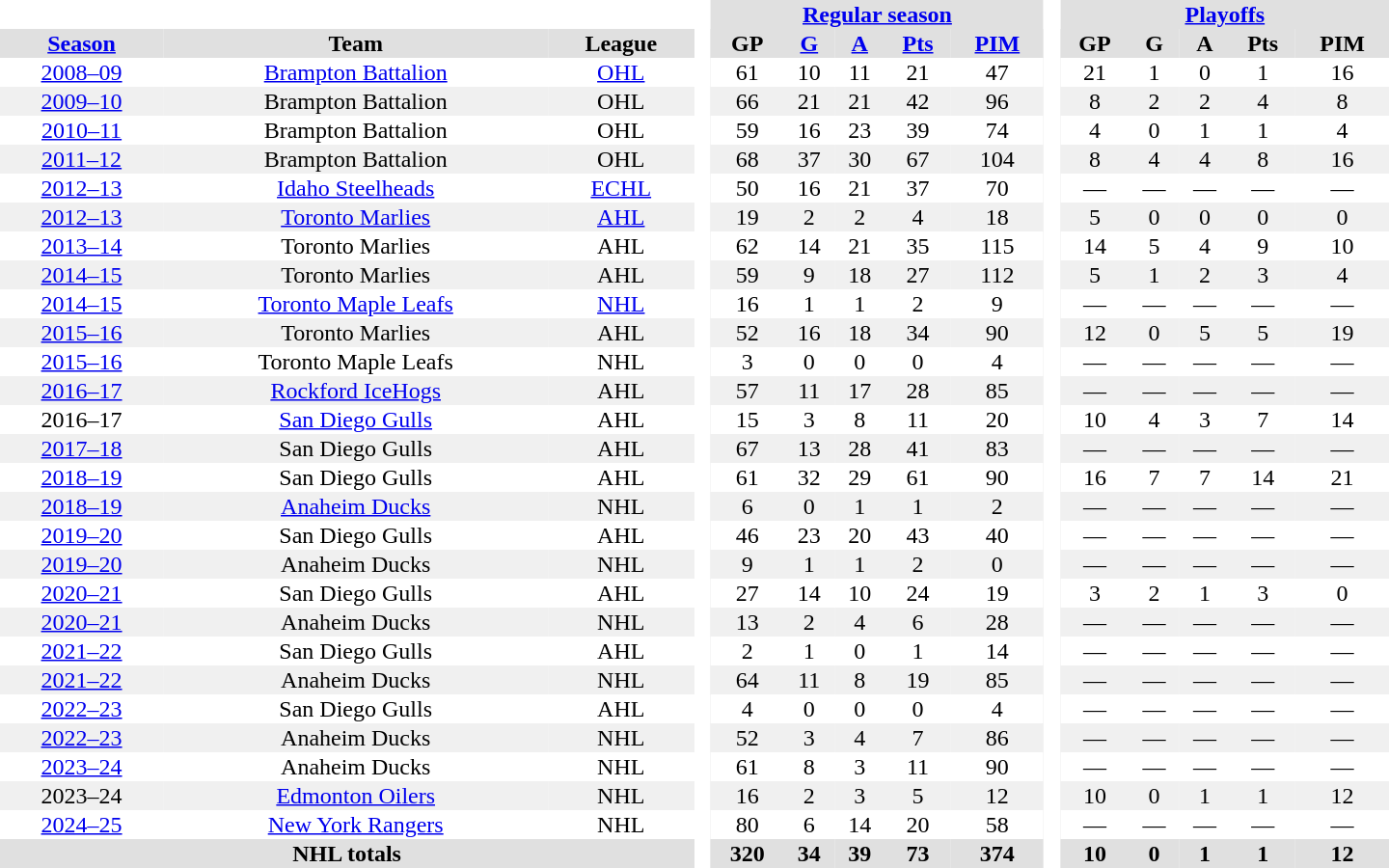<table border="0" cellpadding="1" cellspacing="0" style="text-align:center; width:60em;">
<tr style="background:#e0e0e0;">
<th colspan="3" bgcolor="#ffffff"> </th>
<th rowspan="99" bgcolor="#ffffff"> </th>
<th colspan="5"><a href='#'>Regular season</a></th>
<th rowspan="99" bgcolor="#ffffff"> </th>
<th colspan="5"><a href='#'>Playoffs</a></th>
</tr>
<tr style="background:#e0e0e0;">
<th><a href='#'>Season</a></th>
<th>Team</th>
<th>League</th>
<th>GP</th>
<th><a href='#'>G</a></th>
<th><a href='#'>A</a></th>
<th><a href='#'>Pts</a></th>
<th><a href='#'>PIM</a></th>
<th>GP</th>
<th>G</th>
<th>A</th>
<th>Pts</th>
<th>PIM</th>
</tr>
<tr>
<td><a href='#'>2008–09</a></td>
<td><a href='#'>Brampton Battalion</a></td>
<td><a href='#'>OHL</a></td>
<td>61</td>
<td>10</td>
<td>11</td>
<td>21</td>
<td>47</td>
<td>21</td>
<td>1</td>
<td>0</td>
<td>1</td>
<td>16</td>
</tr>
<tr bgcolor="#f0f0f0">
<td><a href='#'>2009–10</a></td>
<td>Brampton Battalion</td>
<td>OHL</td>
<td>66</td>
<td>21</td>
<td>21</td>
<td>42</td>
<td>96</td>
<td>8</td>
<td>2</td>
<td>2</td>
<td>4</td>
<td>8</td>
</tr>
<tr>
<td><a href='#'>2010–11</a></td>
<td>Brampton Battalion</td>
<td>OHL</td>
<td>59</td>
<td>16</td>
<td>23</td>
<td>39</td>
<td>74</td>
<td>4</td>
<td>0</td>
<td>1</td>
<td>1</td>
<td>4</td>
</tr>
<tr bgcolor="#f0f0f0">
<td><a href='#'>2011–12</a></td>
<td>Brampton Battalion</td>
<td>OHL</td>
<td>68</td>
<td>37</td>
<td>30</td>
<td>67</td>
<td>104</td>
<td>8</td>
<td>4</td>
<td>4</td>
<td>8</td>
<td>16</td>
</tr>
<tr>
<td><a href='#'>2012–13</a></td>
<td><a href='#'>Idaho Steelheads</a></td>
<td><a href='#'>ECHL</a></td>
<td>50</td>
<td>16</td>
<td>21</td>
<td>37</td>
<td>70</td>
<td>—</td>
<td>—</td>
<td>—</td>
<td>—</td>
<td>—</td>
</tr>
<tr bgcolor="#f0f0f0">
<td><a href='#'>2012–13</a></td>
<td><a href='#'>Toronto Marlies</a></td>
<td><a href='#'>AHL</a></td>
<td>19</td>
<td>2</td>
<td>2</td>
<td>4</td>
<td>18</td>
<td>5</td>
<td>0</td>
<td>0</td>
<td>0</td>
<td>0</td>
</tr>
<tr>
<td><a href='#'>2013–14</a></td>
<td>Toronto Marlies</td>
<td>AHL</td>
<td>62</td>
<td>14</td>
<td>21</td>
<td>35</td>
<td>115</td>
<td>14</td>
<td>5</td>
<td>4</td>
<td>9</td>
<td>10</td>
</tr>
<tr bgcolor="#f0f0f0">
<td><a href='#'>2014–15</a></td>
<td>Toronto Marlies</td>
<td>AHL</td>
<td>59</td>
<td>9</td>
<td>18</td>
<td>27</td>
<td>112</td>
<td>5</td>
<td>1</td>
<td>2</td>
<td>3</td>
<td>4</td>
</tr>
<tr>
<td><a href='#'>2014–15</a></td>
<td><a href='#'>Toronto Maple Leafs</a></td>
<td><a href='#'>NHL</a></td>
<td>16</td>
<td>1</td>
<td>1</td>
<td>2</td>
<td>9</td>
<td>—</td>
<td>—</td>
<td>—</td>
<td>—</td>
<td>—</td>
</tr>
<tr bgcolor="#f0f0f0">
<td><a href='#'>2015–16</a></td>
<td>Toronto Marlies</td>
<td>AHL</td>
<td>52</td>
<td>16</td>
<td>18</td>
<td>34</td>
<td>90</td>
<td>12</td>
<td>0</td>
<td>5</td>
<td>5</td>
<td>19</td>
</tr>
<tr ALIGN="center">
<td><a href='#'>2015–16</a></td>
<td>Toronto Maple Leafs</td>
<td>NHL</td>
<td>3</td>
<td>0</td>
<td>0</td>
<td>0</td>
<td>4</td>
<td>—</td>
<td>—</td>
<td>—</td>
<td>—</td>
<td>—</td>
</tr>
<tr bgcolor="#f0f0f0">
<td><a href='#'>2016–17</a></td>
<td><a href='#'>Rockford IceHogs</a></td>
<td>AHL</td>
<td>57</td>
<td>11</td>
<td>17</td>
<td>28</td>
<td>85</td>
<td>—</td>
<td>—</td>
<td>—</td>
<td>—</td>
<td>—</td>
</tr>
<tr ALIGN="center">
<td>2016–17</td>
<td><a href='#'>San Diego Gulls</a></td>
<td>AHL</td>
<td>15</td>
<td>3</td>
<td>8</td>
<td>11</td>
<td>20</td>
<td>10</td>
<td>4</td>
<td>3</td>
<td>7</td>
<td>14</td>
</tr>
<tr bgcolor="#f0f0f0">
<td><a href='#'>2017–18</a></td>
<td>San Diego Gulls</td>
<td>AHL</td>
<td>67</td>
<td>13</td>
<td>28</td>
<td>41</td>
<td>83</td>
<td>—</td>
<td>—</td>
<td>—</td>
<td>—</td>
<td>—</td>
</tr>
<tr ALIGN="center">
<td><a href='#'>2018–19</a></td>
<td>San Diego Gulls</td>
<td>AHL</td>
<td>61</td>
<td>32</td>
<td>29</td>
<td>61</td>
<td>90</td>
<td>16</td>
<td>7</td>
<td>7</td>
<td>14</td>
<td>21</td>
</tr>
<tr bgcolor="#f0f0f0">
<td><a href='#'>2018–19</a></td>
<td><a href='#'>Anaheim Ducks</a></td>
<td>NHL</td>
<td>6</td>
<td>0</td>
<td>1</td>
<td>1</td>
<td>2</td>
<td>—</td>
<td>—</td>
<td>—</td>
<td>—</td>
<td>—</td>
</tr>
<tr ALIGN="center">
<td><a href='#'>2019–20</a></td>
<td>San Diego Gulls</td>
<td>AHL</td>
<td>46</td>
<td>23</td>
<td>20</td>
<td>43</td>
<td>40</td>
<td>—</td>
<td>—</td>
<td>—</td>
<td>—</td>
<td>—</td>
</tr>
<tr bgcolor="#f0f0f0">
<td><a href='#'>2019–20</a></td>
<td>Anaheim Ducks</td>
<td>NHL</td>
<td>9</td>
<td>1</td>
<td>1</td>
<td>2</td>
<td>0</td>
<td>—</td>
<td>—</td>
<td>—</td>
<td>—</td>
<td>—</td>
</tr>
<tr ALIGN="center">
<td><a href='#'>2020–21</a></td>
<td>San Diego Gulls</td>
<td>AHL</td>
<td>27</td>
<td>14</td>
<td>10</td>
<td>24</td>
<td>19</td>
<td>3</td>
<td>2</td>
<td>1</td>
<td>3</td>
<td>0</td>
</tr>
<tr bgcolor="#f0f0f0">
<td><a href='#'>2020–21</a></td>
<td>Anaheim Ducks</td>
<td>NHL</td>
<td>13</td>
<td>2</td>
<td>4</td>
<td>6</td>
<td>28</td>
<td>—</td>
<td>—</td>
<td>—</td>
<td>—</td>
<td>—</td>
</tr>
<tr ALIGN="center">
<td><a href='#'>2021–22</a></td>
<td>San Diego Gulls</td>
<td>AHL</td>
<td>2</td>
<td>1</td>
<td>0</td>
<td>1</td>
<td>14</td>
<td>—</td>
<td>—</td>
<td>—</td>
<td>—</td>
<td>—</td>
</tr>
<tr bgcolor="#f0f0f0">
<td><a href='#'>2021–22</a></td>
<td>Anaheim Ducks</td>
<td>NHL</td>
<td>64</td>
<td>11</td>
<td>8</td>
<td>19</td>
<td>85</td>
<td>—</td>
<td>—</td>
<td>—</td>
<td>—</td>
<td>—</td>
</tr>
<tr ALIGN="center">
<td><a href='#'>2022–23</a></td>
<td>San Diego Gulls</td>
<td>AHL</td>
<td>4</td>
<td>0</td>
<td>0</td>
<td>0</td>
<td>4</td>
<td>—</td>
<td>—</td>
<td>—</td>
<td>—</td>
<td>—</td>
</tr>
<tr bgcolor="#f0f0f0">
<td><a href='#'>2022–23</a></td>
<td>Anaheim Ducks</td>
<td>NHL</td>
<td>52</td>
<td>3</td>
<td>4</td>
<td>7</td>
<td>86</td>
<td>—</td>
<td>—</td>
<td>—</td>
<td>—</td>
<td>—</td>
</tr>
<tr>
<td><a href='#'>2023–24</a></td>
<td>Anaheim Ducks</td>
<td>NHL</td>
<td>61</td>
<td>8</td>
<td>3</td>
<td>11</td>
<td>90</td>
<td>—</td>
<td>—</td>
<td>—</td>
<td>—</td>
<td>—</td>
</tr>
<tr bgcolor="#f0f0f0">
<td>2023–24</td>
<td><a href='#'>Edmonton Oilers</a></td>
<td>NHL</td>
<td>16</td>
<td>2</td>
<td>3</td>
<td>5</td>
<td>12</td>
<td>10</td>
<td>0</td>
<td>1</td>
<td>1</td>
<td>12</td>
</tr>
<tr>
<td><a href='#'>2024–25</a></td>
<td><a href='#'>New York Rangers</a></td>
<td>NHL</td>
<td>80</td>
<td>6</td>
<td>14</td>
<td>20</td>
<td>58</td>
<td>—</td>
<td>—</td>
<td>—</td>
<td>—</td>
<td>—</td>
</tr>
<tr style="background:#e0e0e0;">
<th colspan="3">NHL totals</th>
<th>320</th>
<th>34</th>
<th>39</th>
<th>73</th>
<th>374</th>
<th>10</th>
<th>0</th>
<th>1</th>
<th>1</th>
<th>12</th>
</tr>
</table>
